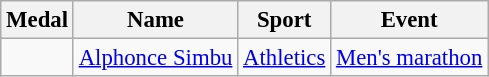<table class="wikitable sortable" style="font-size: 95%;">
<tr>
<th>Medal</th>
<th>Name</th>
<th>Sport</th>
<th>Event</th>
</tr>
<tr>
<td></td>
<td><a href='#'>Alphonce Simbu</a></td>
<td><a href='#'>Athletics</a></td>
<td><a href='#'>Men's marathon</a></td>
</tr>
</table>
